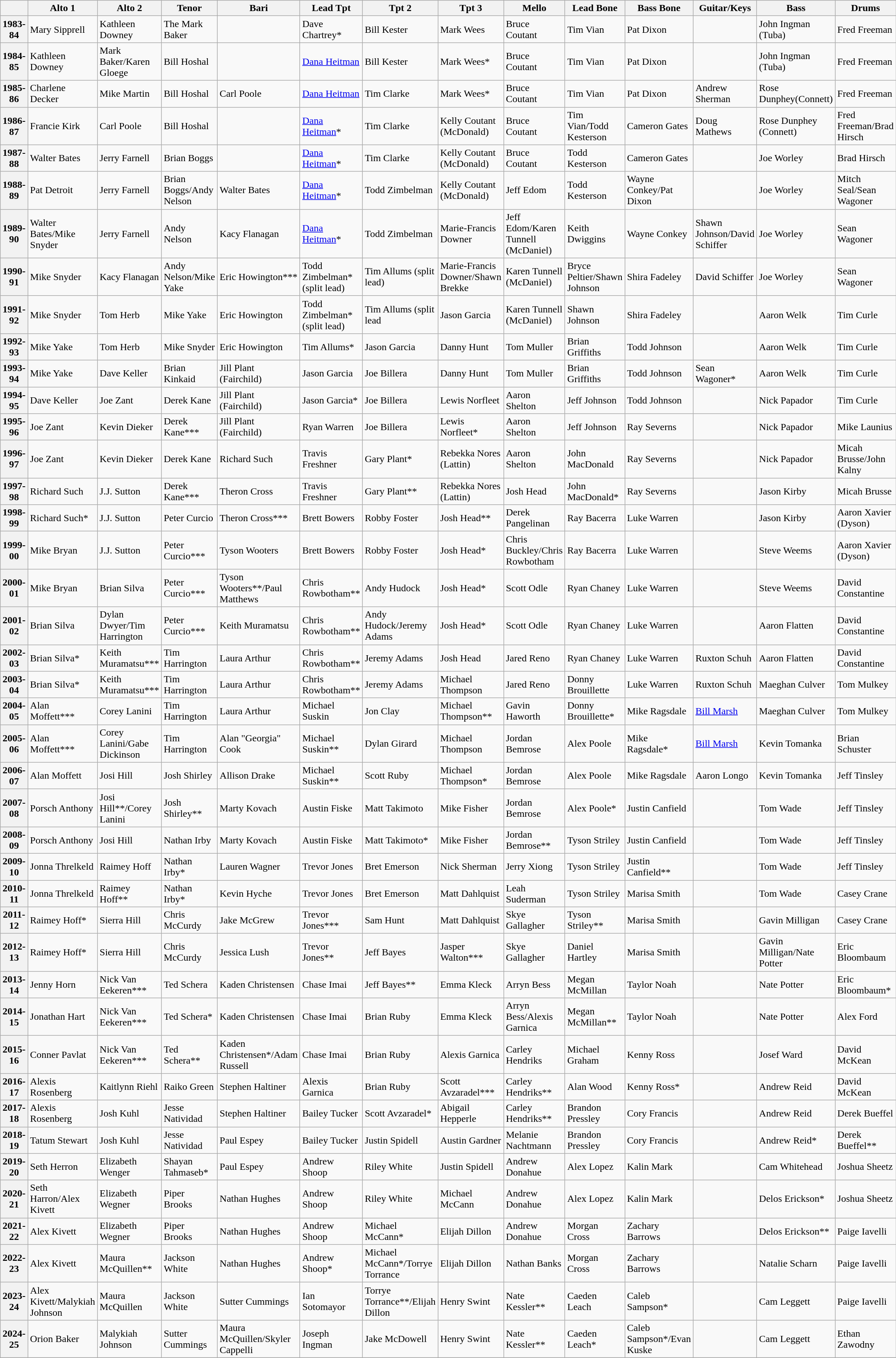<table class="wikitable">
<tr>
<th></th>
<th>Alto 1</th>
<th>Alto 2</th>
<th>Tenor</th>
<th>Bari</th>
<th>Lead Tpt</th>
<th>Tpt 2</th>
<th>Tpt 3</th>
<th>Mello</th>
<th>Lead Bone</th>
<th>Bass Bone</th>
<th>Guitar/Keys</th>
<th>Bass</th>
<th>Drums</th>
</tr>
<tr>
<th>1983-84</th>
<td>Mary Sipprell</td>
<td>Kathleen Downey</td>
<td>The Mark Baker</td>
<td></td>
<td>Dave Chartrey*</td>
<td>Bill Kester</td>
<td>Mark Wees</td>
<td>Bruce Coutant</td>
<td>Tim Vian</td>
<td>Pat Dixon</td>
<td></td>
<td>John Ingman (Tuba)</td>
<td>Fred Freeman</td>
</tr>
<tr>
<th>1984-85</th>
<td>Kathleen Downey</td>
<td>Mark Baker/Karen Gloege</td>
<td>Bill Hoshal</td>
<td></td>
<td><a href='#'>Dana Heitman</a></td>
<td>Bill Kester</td>
<td>Mark Wees*</td>
<td>Bruce Coutant</td>
<td>Tim Vian</td>
<td>Pat Dixon</td>
<td></td>
<td>John Ingman (Tuba)</td>
<td>Fred Freeman</td>
</tr>
<tr>
<th>1985-86</th>
<td>Charlene Decker</td>
<td>Mike Martin</td>
<td>Bill Hoshal</td>
<td>Carl Poole</td>
<td><a href='#'>Dana Heitman</a></td>
<td>Tim Clarke</td>
<td>Mark Wees*</td>
<td>Bruce Coutant</td>
<td>Tim Vian</td>
<td>Pat Dixon</td>
<td>Andrew Sherman</td>
<td>Rose Dunphey(Connett)</td>
<td>Fred Freeman</td>
</tr>
<tr>
<th>1986-87</th>
<td>Francie Kirk</td>
<td>Carl Poole</td>
<td>Bill Hoshal</td>
<td></td>
<td><a href='#'>Dana Heitman</a>*</td>
<td>Tim Clarke</td>
<td>Kelly Coutant (McDonald)</td>
<td>Bruce Coutant</td>
<td>Tim Vian/Todd Kesterson</td>
<td>Cameron Gates</td>
<td>Doug Mathews</td>
<td>Rose Dunphey (Connett)</td>
<td>Fred Freeman/Brad Hirsch</td>
</tr>
<tr>
<th>1987-88</th>
<td>Walter Bates</td>
<td>Jerry Farnell</td>
<td>Brian Boggs</td>
<td></td>
<td><a href='#'>Dana Heitman</a>*</td>
<td>Tim Clarke</td>
<td>Kelly Coutant (McDonald)</td>
<td>Bruce Coutant</td>
<td>Todd Kesterson</td>
<td>Cameron Gates</td>
<td></td>
<td>Joe Worley</td>
<td>Brad Hirsch</td>
</tr>
<tr>
<th>1988-89</th>
<td>Pat Detroit</td>
<td>Jerry Farnell</td>
<td>Brian Boggs/Andy Nelson</td>
<td>Walter Bates</td>
<td><a href='#'>Dana Heitman</a>*</td>
<td>Todd Zimbelman</td>
<td>Kelly Coutant (McDonald)</td>
<td>Jeff Edom</td>
<td>Todd Kesterson</td>
<td>Wayne Conkey/Pat Dixon</td>
<td></td>
<td>Joe Worley</td>
<td>Mitch Seal/Sean Wagoner</td>
</tr>
<tr>
<th>1989-90</th>
<td>Walter Bates/Mike Snyder</td>
<td>Jerry Farnell</td>
<td>Andy Nelson</td>
<td>Kacy Flanagan</td>
<td><a href='#'>Dana Heitman</a>*</td>
<td>Todd Zimbelman</td>
<td>Marie-Francis Downer</td>
<td>Jeff Edom/Karen Tunnell (McDaniel)</td>
<td>Keith Dwiggins</td>
<td>Wayne Conkey</td>
<td>Shawn Johnson/David Schiffer</td>
<td>Joe Worley</td>
<td>Sean Wagoner</td>
</tr>
<tr>
<th>1990-91</th>
<td>Mike Snyder</td>
<td>Kacy Flanagan</td>
<td>Andy Nelson/Mike Yake</td>
<td>Eric Howington***</td>
<td>Todd Zimbelman* (split lead)</td>
<td>Tim Allums (split lead)</td>
<td>Marie-Francis Downer/Shawn Brekke</td>
<td>Karen Tunnell (McDaniel)</td>
<td>Bryce Peltier/Shawn Johnson</td>
<td>Shira Fadeley</td>
<td>David Schiffer</td>
<td>Joe Worley</td>
<td>Sean Wagoner</td>
</tr>
<tr>
<th>1991-92</th>
<td>Mike Snyder</td>
<td>Tom Herb</td>
<td>Mike Yake</td>
<td>Eric Howington</td>
<td>Todd Zimbelman* (split lead)</td>
<td>Tim Allums (split lead</td>
<td>Jason Garcia</td>
<td>Karen Tunnell (McDaniel)</td>
<td>Shawn Johnson</td>
<td>Shira Fadeley</td>
<td></td>
<td>Aaron Welk</td>
<td>Tim Curle</td>
</tr>
<tr>
<th>1992-93</th>
<td>Mike Yake</td>
<td>Tom Herb</td>
<td>Mike Snyder</td>
<td>Eric Howington</td>
<td>Tim Allums*</td>
<td>Jason Garcia</td>
<td>Danny Hunt</td>
<td>Tom Muller</td>
<td>Brian Griffiths</td>
<td>Todd Johnson</td>
<td></td>
<td>Aaron Welk</td>
<td>Tim Curle</td>
</tr>
<tr>
<th>1993-94</th>
<td>Mike Yake</td>
<td>Dave Keller</td>
<td>Brian Kinkaid</td>
<td>Jill Plant (Fairchild)</td>
<td>Jason Garcia</td>
<td>Joe Billera</td>
<td>Danny Hunt</td>
<td>Tom Muller</td>
<td>Brian Griffiths</td>
<td>Todd Johnson</td>
<td>Sean Wagoner*</td>
<td>Aaron Welk</td>
<td>Tim Curle</td>
</tr>
<tr>
<th>1994-95</th>
<td>Dave Keller</td>
<td>Joe Zant</td>
<td>Derek Kane</td>
<td>Jill Plant (Fairchild)</td>
<td>Jason Garcia*</td>
<td>Joe Billera</td>
<td>Lewis Norfleet</td>
<td>Aaron Shelton</td>
<td>Jeff Johnson</td>
<td>Todd Johnson</td>
<td></td>
<td>Nick Papador</td>
<td>Tim Curle</td>
</tr>
<tr>
<th>1995-96</th>
<td>Joe Zant</td>
<td>Kevin Dieker</td>
<td>Derek Kane***</td>
<td>Jill Plant (Fairchild)</td>
<td>Ryan Warren</td>
<td>Joe Billera</td>
<td>Lewis Norfleet*</td>
<td>Aaron Shelton</td>
<td>Jeff Johnson</td>
<td>Ray Severns</td>
<td></td>
<td>Nick Papador</td>
<td>Mike Launius</td>
</tr>
<tr>
<th>1996-97</th>
<td>Joe Zant</td>
<td>Kevin Dieker</td>
<td>Derek Kane</td>
<td>Richard Such</td>
<td>Travis Freshner</td>
<td>Gary Plant*</td>
<td>Rebekka Nores (Lattin)</td>
<td>Aaron Shelton</td>
<td>John MacDonald</td>
<td>Ray Severns</td>
<td></td>
<td>Nick Papador</td>
<td>Micah Brusse/John Kalny</td>
</tr>
<tr>
<th>1997-98</th>
<td>Richard Such</td>
<td>J.J. Sutton</td>
<td>Derek Kane***</td>
<td>Theron Cross</td>
<td>Travis Freshner</td>
<td>Gary Plant**</td>
<td>Rebekka Nores (Lattin)</td>
<td>Josh Head</td>
<td>John MacDonald*</td>
<td>Ray Severns</td>
<td></td>
<td>Jason Kirby</td>
<td>Micah Brusse</td>
</tr>
<tr>
<th>1998-99</th>
<td>Richard Such*</td>
<td>J.J. Sutton</td>
<td>Peter Curcio</td>
<td>Theron Cross***</td>
<td>Brett Bowers</td>
<td>Robby Foster</td>
<td>Josh Head**</td>
<td>Derek Pangelinan</td>
<td>Ray Bacerra</td>
<td>Luke Warren</td>
<td></td>
<td>Jason Kirby</td>
<td>Aaron Xavier (Dyson)</td>
</tr>
<tr>
<th>1999-00</th>
<td>Mike Bryan</td>
<td>J.J. Sutton</td>
<td>Peter Curcio***</td>
<td>Tyson Wooters</td>
<td>Brett Bowers</td>
<td>Robby Foster</td>
<td>Josh Head*</td>
<td>Chris Buckley/Chris Rowbotham</td>
<td>Ray Bacerra</td>
<td>Luke Warren</td>
<td></td>
<td>Steve Weems</td>
<td>Aaron Xavier (Dyson)</td>
</tr>
<tr>
<th>2000-01</th>
<td>Mike Bryan</td>
<td>Brian Silva</td>
<td>Peter Curcio***</td>
<td>Tyson Wooters**/Paul Matthews</td>
<td>Chris Rowbotham**</td>
<td>Andy Hudock</td>
<td>Josh Head*</td>
<td>Scott Odle</td>
<td>Ryan Chaney</td>
<td>Luke Warren</td>
<td></td>
<td>Steve Weems</td>
<td>David Constantine</td>
</tr>
<tr>
<th>2001-02</th>
<td>Brian Silva</td>
<td>Dylan Dwyer/Tim Harrington</td>
<td>Peter Curcio***</td>
<td>Keith Muramatsu</td>
<td>Chris Rowbotham**</td>
<td>Andy Hudock/Jeremy Adams</td>
<td>Josh Head*</td>
<td>Scott Odle</td>
<td>Ryan Chaney</td>
<td>Luke Warren</td>
<td></td>
<td>Aaron Flatten</td>
<td>David Constantine</td>
</tr>
<tr>
<th>2002-03</th>
<td>Brian Silva*</td>
<td>Keith Muramatsu***</td>
<td>Tim Harrington</td>
<td>Laura Arthur</td>
<td>Chris Rowbotham**</td>
<td>Jeremy Adams</td>
<td>Josh Head</td>
<td>Jared Reno</td>
<td>Ryan Chaney</td>
<td>Luke Warren</td>
<td>Ruxton Schuh</td>
<td>Aaron Flatten</td>
<td>David Constantine</td>
</tr>
<tr>
<th>2003-04</th>
<td>Brian Silva*</td>
<td>Keith Muramatsu***</td>
<td>Tim Harrington</td>
<td>Laura Arthur</td>
<td>Chris Rowbotham**</td>
<td>Jeremy Adams</td>
<td>Michael Thompson</td>
<td>Jared Reno</td>
<td>Donny Brouillette</td>
<td>Luke Warren</td>
<td>Ruxton Schuh</td>
<td>Maeghan Culver</td>
<td>Tom Mulkey</td>
</tr>
<tr>
<th>2004-05</th>
<td>Alan Moffett***</td>
<td>Corey Lanini</td>
<td>Tim Harrington</td>
<td>Laura Arthur</td>
<td>Michael Suskin</td>
<td>Jon Clay</td>
<td>Michael Thompson**</td>
<td>Gavin Haworth</td>
<td>Donny Brouillette*</td>
<td>Mike Ragsdale</td>
<td><a href='#'>Bill Marsh</a></td>
<td>Maeghan Culver</td>
<td>Tom Mulkey</td>
</tr>
<tr>
<th>2005-06</th>
<td>Alan Moffett***</td>
<td>Corey Lanini/Gabe Dickinson</td>
<td>Tim Harrington</td>
<td>Alan "Georgia" Cook</td>
<td>Michael Suskin**</td>
<td>Dylan Girard</td>
<td>Michael Thompson</td>
<td>Jordan Bemrose</td>
<td>Alex Poole</td>
<td>Mike Ragsdale*</td>
<td><a href='#'>Bill Marsh</a></td>
<td>Kevin Tomanka</td>
<td>Brian Schuster</td>
</tr>
<tr>
<th>2006-07</th>
<td>Alan Moffett</td>
<td>Josi Hill</td>
<td>Josh Shirley</td>
<td>Allison Drake</td>
<td>Michael Suskin**</td>
<td>Scott Ruby</td>
<td>Michael Thompson*</td>
<td>Jordan Bemrose</td>
<td>Alex Poole</td>
<td>Mike Ragsdale</td>
<td>Aaron Longo</td>
<td>Kevin Tomanka</td>
<td>Jeff Tinsley</td>
</tr>
<tr>
<th>2007-08</th>
<td>Porsch Anthony</td>
<td>Josi Hill**/Corey Lanini</td>
<td>Josh Shirley**</td>
<td>Marty Kovach</td>
<td>Austin Fiske</td>
<td>Matt Takimoto</td>
<td>Mike Fisher</td>
<td>Jordan Bemrose</td>
<td>Alex Poole*</td>
<td>Justin Canfield</td>
<td></td>
<td>Tom Wade</td>
<td>Jeff Tinsley</td>
</tr>
<tr>
<th>2008-09</th>
<td>Porsch Anthony</td>
<td>Josi Hill</td>
<td>Nathan Irby</td>
<td>Marty Kovach</td>
<td>Austin Fiske</td>
<td>Matt Takimoto*</td>
<td>Mike Fisher</td>
<td>Jordan Bemrose**</td>
<td>Tyson Striley</td>
<td>Justin Canfield</td>
<td></td>
<td>Tom Wade</td>
<td>Jeff Tinsley</td>
</tr>
<tr>
<th>2009-10</th>
<td>Jonna Threlkeld</td>
<td>Raimey Hoff</td>
<td>Nathan Irby*</td>
<td>Lauren Wagner</td>
<td>Trevor Jones</td>
<td>Bret Emerson</td>
<td>Nick Sherman</td>
<td>Jerry Xiong</td>
<td>Tyson Striley</td>
<td>Justin Canfield**</td>
<td></td>
<td>Tom Wade</td>
<td>Jeff Tinsley</td>
</tr>
<tr>
<th>2010-11</th>
<td>Jonna Threlkeld</td>
<td>Raimey Hoff**</td>
<td>Nathan Irby*</td>
<td>Kevin Hyche</td>
<td>Trevor Jones</td>
<td>Bret Emerson</td>
<td>Matt Dahlquist</td>
<td>Leah Suderman</td>
<td>Tyson Striley</td>
<td>Marisa Smith</td>
<td></td>
<td>Tom Wade</td>
<td>Casey Crane</td>
</tr>
<tr>
<th>2011-12</th>
<td>Raimey Hoff*</td>
<td>Sierra Hill</td>
<td>Chris McCurdy</td>
<td>Jake McGrew</td>
<td>Trevor Jones***</td>
<td>Sam Hunt</td>
<td>Matt Dahlquist</td>
<td>Skye Gallagher</td>
<td>Tyson Striley**</td>
<td>Marisa Smith</td>
<td></td>
<td>Gavin Milligan</td>
<td>Casey Crane</td>
</tr>
<tr>
<th>2012-13</th>
<td>Raimey Hoff*</td>
<td>Sierra Hill</td>
<td>Chris McCurdy</td>
<td>Jessica Lush</td>
<td>Trevor Jones**</td>
<td>Jeff Bayes</td>
<td>Jasper Walton***</td>
<td>Skye Gallagher</td>
<td>Daniel Hartley</td>
<td>Marisa Smith</td>
<td></td>
<td>Gavin Milligan/Nate Potter</td>
<td>Eric Bloombaum</td>
</tr>
<tr>
<th>2013-14</th>
<td>Jenny Horn</td>
<td>Nick Van Eekeren***</td>
<td>Ted Schera</td>
<td>Kaden Christensen</td>
<td>Chase Imai</td>
<td>Jeff Bayes**</td>
<td>Emma Kleck</td>
<td>Arryn Bess</td>
<td>Megan McMillan</td>
<td>Taylor Noah</td>
<td></td>
<td>Nate Potter</td>
<td>Eric Bloombaum*</td>
</tr>
<tr>
<th>2014-15</th>
<td>Jonathan Hart</td>
<td>Nick Van Eekeren***</td>
<td>Ted Schera*</td>
<td>Kaden Christensen</td>
<td>Chase Imai</td>
<td>Brian Ruby</td>
<td>Emma Kleck</td>
<td>Arryn Bess/Alexis Garnica</td>
<td>Megan McMillan**</td>
<td>Taylor Noah</td>
<td></td>
<td>Nate Potter</td>
<td>Alex Ford</td>
</tr>
<tr>
<th>2015-16</th>
<td>Conner Pavlat</td>
<td>Nick Van Eekeren***</td>
<td>Ted Schera**</td>
<td>Kaden Christensen*/Adam Russell</td>
<td>Chase Imai</td>
<td>Brian Ruby</td>
<td>Alexis Garnica</td>
<td>Carley Hendriks</td>
<td>Michael Graham</td>
<td>Kenny Ross</td>
<td></td>
<td>Josef Ward</td>
<td>David McKean</td>
</tr>
<tr>
<th>2016-17</th>
<td>Alexis Rosenberg</td>
<td>Kaitlynn Riehl</td>
<td>Raiko Green</td>
<td>Stephen Haltiner</td>
<td>Alexis Garnica</td>
<td>Brian Ruby</td>
<td>Scott Avzaradel***</td>
<td>Carley Hendriks**</td>
<td>Alan Wood</td>
<td>Kenny Ross*</td>
<td></td>
<td>Andrew Reid</td>
<td>David McKean</td>
</tr>
<tr>
<th>2017-18</th>
<td>Alexis Rosenberg</td>
<td>Josh Kuhl</td>
<td>Jesse Natividad</td>
<td>Stephen Haltiner</td>
<td>Bailey Tucker</td>
<td>Scott Avzaradel*</td>
<td>Abigail Hepperle</td>
<td>Carley Hendriks**</td>
<td>Brandon Pressley</td>
<td>Cory Francis</td>
<td></td>
<td>Andrew Reid</td>
<td>Derek Bueffel</td>
</tr>
<tr>
<th>2018-19</th>
<td>Tatum Stewart</td>
<td>Josh Kuhl</td>
<td>Jesse Natividad</td>
<td>Paul Espey</td>
<td>Bailey Tucker</td>
<td>Justin Spidell</td>
<td>Austin Gardner</td>
<td>Melanie Nachtmann</td>
<td>Brandon Pressley</td>
<td>Cory Francis</td>
<td></td>
<td>Andrew Reid*</td>
<td>Derek Bueffel**</td>
</tr>
<tr>
<th>2019-20</th>
<td>Seth Herron</td>
<td>Elizabeth Wenger</td>
<td>Shayan Tahmaseb*</td>
<td>Paul Espey</td>
<td>Andrew Shoop</td>
<td>Riley White</td>
<td>Justin Spidell</td>
<td>Andrew Donahue</td>
<td>Alex Lopez</td>
<td>Kalin Mark</td>
<td></td>
<td>Cam Whitehead</td>
<td>Joshua Sheetz</td>
</tr>
<tr>
<th>2020-21</th>
<td>Seth Harron/Alex Kivett</td>
<td>Elizabeth Wegner</td>
<td>Piper Brooks</td>
<td>Nathan Hughes</td>
<td>Andrew Shoop</td>
<td>Riley White</td>
<td>Michael McCann</td>
<td>Andrew Donahue</td>
<td>Alex Lopez</td>
<td>Kalin Mark</td>
<td></td>
<td>Delos Erickson*</td>
<td>Joshua Sheetz</td>
</tr>
<tr>
<th>2021-22</th>
<td>Alex Kivett</td>
<td>Elizabeth Wegner</td>
<td>Piper Brooks</td>
<td>Nathan Hughes</td>
<td>Andrew Shoop</td>
<td>Michael McCann*</td>
<td>Elijah Dillon</td>
<td>Andrew Donahue</td>
<td>Morgan Cross</td>
<td>Zachary Barrows</td>
<td></td>
<td>Delos Erickson**</td>
<td>Paige Iavelli</td>
</tr>
<tr>
<th>2022- 23</th>
<td>Alex Kivett</td>
<td>Maura McQuillen**</td>
<td>Jackson White</td>
<td>Nathan Hughes</td>
<td>Andrew Shoop*</td>
<td>Michael McCann*/Torrye Torrance</td>
<td>Elijah Dillon</td>
<td>Nathan Banks</td>
<td>Morgan Cross</td>
<td>Zachary Barrows</td>
<td></td>
<td>Natalie Scharn</td>
<td>Paige Iavelli</td>
</tr>
<tr>
<th>2023-24</th>
<td>Alex Kivett/Malykiah Johnson</td>
<td>Maura McQuillen</td>
<td>Jackson White</td>
<td>Sutter Cummings</td>
<td>Ian Sotomayor</td>
<td>Torrye Torrance**/Elijah Dillon</td>
<td>Henry Swint</td>
<td>Nate Kessler**</td>
<td>Caeden Leach</td>
<td>Caleb Sampson*</td>
<td></td>
<td>Cam Leggett</td>
<td>Paige Iavelli</td>
</tr>
<tr>
<th>2024-25</th>
<td>Orion Baker</td>
<td>Malykiah Johnson</td>
<td>Sutter Cummings</td>
<td>Maura McQuillen/Skyler Cappelli</td>
<td>Joseph Ingman</td>
<td>Jake McDowell</td>
<td>Henry Swint</td>
<td>Nate Kessler**</td>
<td>Caeden Leach*</td>
<td>Caleb Sampson*/Evan Kuske</td>
<td></td>
<td>Cam Leggett</td>
<td>Ethan Zawodny</td>
</tr>
<tr>
</tr>
</table>
